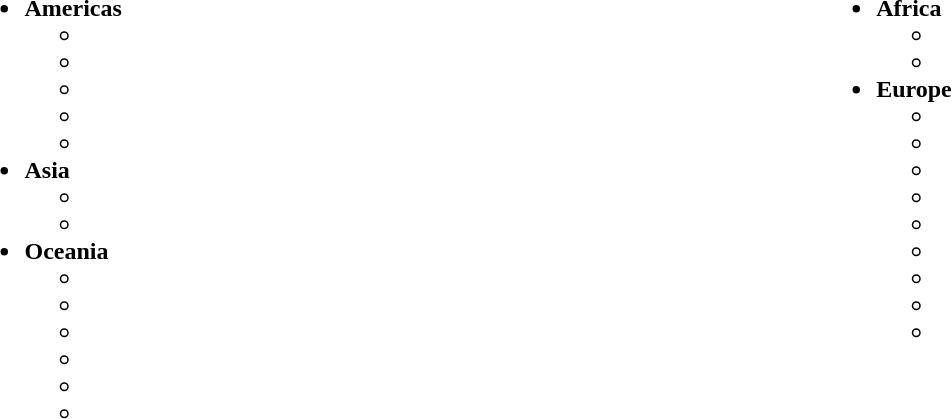<table width=90%>
<tr>
<td width=50% valign="top"><br><ul><li><strong>Americas</strong><ul><li></li><li></li><li></li><li></li><li></li></ul></li><li><strong>Asia</strong><ul><li></li><li></li></ul></li><li><strong>Oceania</strong><ul><li></li><li></li><li></li><li></li><li></li><li></li></ul></li></ul></td>
<td width=50% valign="top"><br><ul><li><strong>Africa</strong><ul><li></li><li></li></ul></li><li><strong>Europe</strong><ul><li></li><li></li><li></li><li></li><li></li><li></li><li></li><li></li><li></li></ul></li></ul></td>
</tr>
</table>
